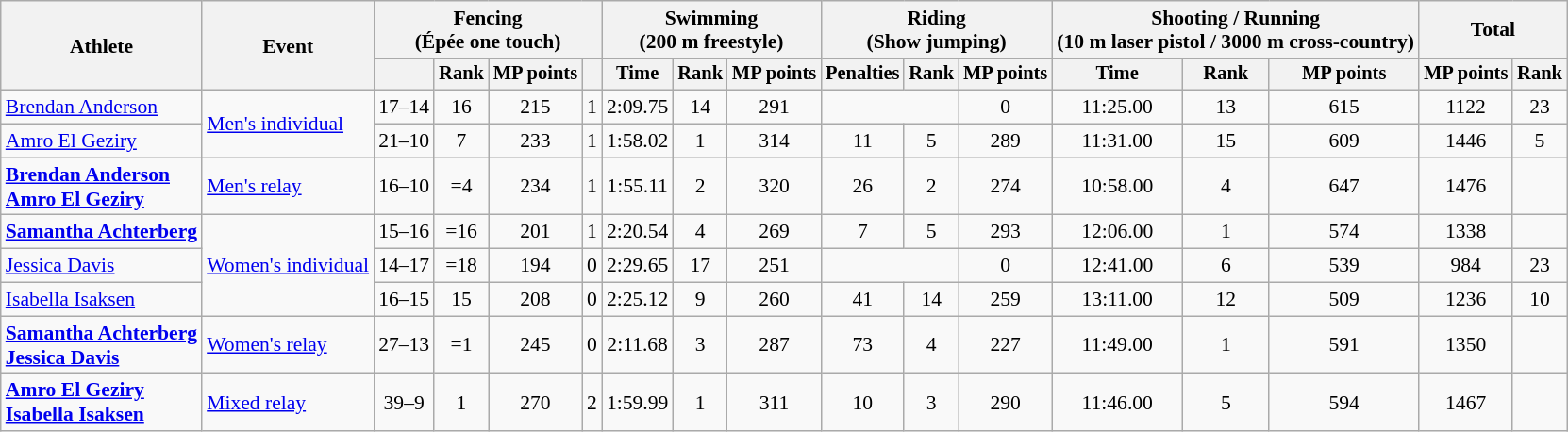<table class=wikitable style=font-size:90%;text-align:center>
<tr>
<th rowspan=2>Athlete</th>
<th rowspan=2>Event</th>
<th colspan=4>Fencing<br><span>(Épée one touch)</span></th>
<th colspan=3>Swimming<br><span>(200 m freestyle)</span></th>
<th colspan=3>Riding<br><span>(Show jumping)</span></th>
<th colspan=3>Shooting / Running<br><span>(10 m laser pistol / 3000 m cross-country)</span></th>
<th colspan=2>Total</th>
</tr>
<tr style=font-size:95%>
<th></th>
<th>Rank</th>
<th>MP points</th>
<th></th>
<th>Time</th>
<th>Rank</th>
<th>MP points</th>
<th>Penalties</th>
<th>Rank</th>
<th>MP points</th>
<th>Time</th>
<th>Rank</th>
<th>MP points</th>
<th>MP points</th>
<th>Rank</th>
</tr>
<tr>
<td align=left><a href='#'>Brendan Anderson</a></td>
<td align=left rowspan=2><a href='#'>Men's individual</a></td>
<td>17–14</td>
<td>16</td>
<td>215</td>
<td>1</td>
<td>2:09.75</td>
<td>14</td>
<td>291</td>
<td colspan=2></td>
<td>0</td>
<td>11:25.00</td>
<td>13</td>
<td>615</td>
<td>1122</td>
<td>23</td>
</tr>
<tr>
<td align=left><a href='#'>Amro El Geziry</a></td>
<td>21–10</td>
<td>7</td>
<td>233</td>
<td>1</td>
<td>1:58.02</td>
<td>1</td>
<td>314</td>
<td>11</td>
<td>5</td>
<td>289</td>
<td>11:31.00</td>
<td>15</td>
<td>609</td>
<td>1446</td>
<td>5</td>
</tr>
<tr>
<td align=left><strong><a href='#'>Brendan Anderson</a><br><a href='#'>Amro El Geziry</a></strong></td>
<td align=left><a href='#'>Men's relay</a></td>
<td>16–10</td>
<td>=4</td>
<td>234</td>
<td>1</td>
<td>1:55.11</td>
<td>2</td>
<td>320</td>
<td>26</td>
<td>2</td>
<td>274</td>
<td>10:58.00</td>
<td>4</td>
<td>647</td>
<td>1476</td>
<td></td>
</tr>
<tr>
<td align=left><strong><a href='#'>Samantha Achterberg</a></strong></td>
<td align=left rowspan=3><a href='#'>Women's individual</a></td>
<td>15–16</td>
<td>=16</td>
<td>201</td>
<td>1</td>
<td>2:20.54</td>
<td>4</td>
<td>269</td>
<td>7</td>
<td>5</td>
<td>293</td>
<td>12:06.00</td>
<td>1</td>
<td>574</td>
<td>1338</td>
<td></td>
</tr>
<tr>
<td align=left><a href='#'>Jessica Davis</a></td>
<td>14–17</td>
<td>=18</td>
<td>194</td>
<td>0</td>
<td>2:29.65</td>
<td>17</td>
<td>251</td>
<td colspan=2></td>
<td>0</td>
<td>12:41.00</td>
<td>6</td>
<td>539</td>
<td>984</td>
<td>23</td>
</tr>
<tr>
<td align=left><a href='#'>Isabella Isaksen</a></td>
<td>16–15</td>
<td>15</td>
<td>208</td>
<td>0</td>
<td>2:25.12</td>
<td>9</td>
<td>260</td>
<td>41</td>
<td>14</td>
<td>259</td>
<td>13:11.00</td>
<td>12</td>
<td>509</td>
<td>1236</td>
<td>10</td>
</tr>
<tr>
<td align=left><strong><a href='#'>Samantha Achterberg</a><br><a href='#'>Jessica Davis</a></strong></td>
<td align=left><a href='#'>Women's relay</a></td>
<td>27–13</td>
<td>=1</td>
<td>245</td>
<td>0</td>
<td>2:11.68</td>
<td>3</td>
<td>287</td>
<td>73</td>
<td>4</td>
<td>227</td>
<td>11:49.00</td>
<td>1</td>
<td>591</td>
<td>1350</td>
<td></td>
</tr>
<tr>
<td align=left><strong><a href='#'>Amro El Geziry</a><br><a href='#'>Isabella Isaksen</a></strong></td>
<td align=left><a href='#'>Mixed relay</a></td>
<td>39–9</td>
<td>1</td>
<td>270</td>
<td>2</td>
<td>1:59.99</td>
<td>1</td>
<td>311</td>
<td>10</td>
<td>3</td>
<td>290</td>
<td>11:46.00</td>
<td>5</td>
<td>594</td>
<td>1467</td>
<td></td>
</tr>
</table>
